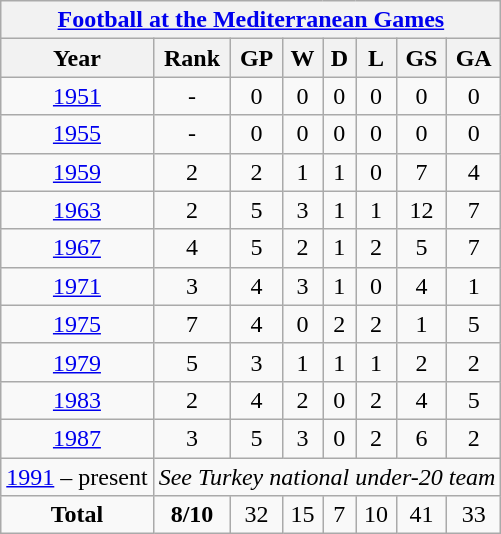<table class="wikitable" style="text-align: center;font-size:100%;">
<tr>
<th colspan=9><a href='#'>Football at the Mediterranean Games</a></th>
</tr>
<tr>
<th>Year</th>
<th>Rank</th>
<th>GP</th>
<th>W</th>
<th>D</th>
<th>L</th>
<th>GS</th>
<th>GA</th>
</tr>
<tr>
<td> <a href='#'>1951</a></td>
<td>-</td>
<td>0</td>
<td>0</td>
<td>0</td>
<td>0</td>
<td>0</td>
<td>0</td>
</tr>
<tr>
<td> <a href='#'>1955</a></td>
<td>-</td>
<td>0</td>
<td>0</td>
<td>0</td>
<td>0</td>
<td>0</td>
<td>0</td>
</tr>
<tr>
<td> <a href='#'>1959</a></td>
<td>2</td>
<td>2</td>
<td>1</td>
<td>1</td>
<td>0</td>
<td>7</td>
<td>4</td>
</tr>
<tr>
<td> <a href='#'>1963</a></td>
<td>2</td>
<td>5</td>
<td>3</td>
<td>1</td>
<td>1</td>
<td>12</td>
<td>7</td>
</tr>
<tr>
<td> <a href='#'>1967</a></td>
<td>4</td>
<td>5</td>
<td>2</td>
<td>1</td>
<td>2</td>
<td>5</td>
<td>7</td>
</tr>
<tr>
<td> <a href='#'>1971</a></td>
<td>3</td>
<td>4</td>
<td>3</td>
<td>1</td>
<td>0</td>
<td>4</td>
<td>1</td>
</tr>
<tr>
<td><a href='#'>1975</a></td>
<td>7</td>
<td>4</td>
<td>0</td>
<td>2</td>
<td>2</td>
<td>1</td>
<td>5</td>
</tr>
<tr>
<td> <a href='#'>1979</a></td>
<td>5</td>
<td>3</td>
<td>1</td>
<td>1</td>
<td>1</td>
<td>2</td>
<td>2</td>
</tr>
<tr>
<td> <a href='#'>1983</a></td>
<td>2</td>
<td>4</td>
<td>2</td>
<td>0</td>
<td>2</td>
<td>4</td>
<td>5</td>
</tr>
<tr>
<td> <a href='#'>1987</a></td>
<td>3</td>
<td>5</td>
<td>3</td>
<td>0</td>
<td>2</td>
<td>6</td>
<td>2</td>
</tr>
<tr>
<td><a href='#'>1991</a> – present</td>
<td colspan=9><em>See Turkey national under-20 team</em></td>
</tr>
<tr>
<td><strong>Total</strong></td>
<td><strong>8/10</strong></td>
<td>32</td>
<td>15</td>
<td>7</td>
<td>10</td>
<td>41</td>
<td>33</td>
</tr>
</table>
